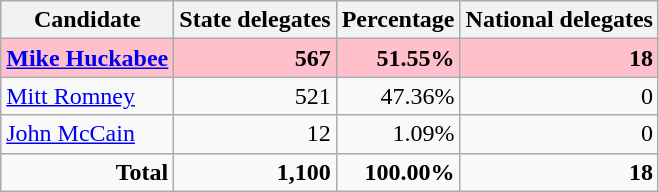<table class="wikitable" style="text-align:right;">
<tr>
<th>Candidate</th>
<th>State delegates</th>
<th>Percentage</th>
<th>National delegates</th>
</tr>
<tr style="background:pink;">
<td style="text-align:left;"><strong><a href='#'>Mike Huckabee</a></strong></td>
<td><strong>567</strong></td>
<td><strong>51.55%</strong></td>
<td><strong>18</strong></td>
</tr>
<tr>
<td style="text-align:left;"><a href='#'>Mitt Romney</a></td>
<td>521</td>
<td>47.36%</td>
<td>0</td>
</tr>
<tr>
<td style="text-align:left;"><a href='#'>John McCain</a></td>
<td>12</td>
<td>1.09%</td>
<td>0</td>
</tr>
<tr>
<td><strong>Total</strong></td>
<td><strong>1,100</strong></td>
<td><strong>100.00%</strong></td>
<td><strong>18</strong></td>
</tr>
</table>
